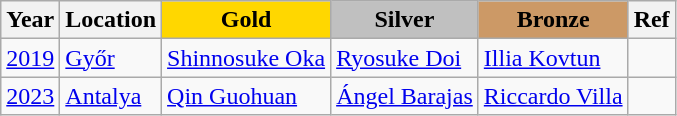<table class="wikitable">
<tr>
<th>Year</th>
<th>Location</th>
<th style="background-color:gold;">Gold</th>
<th style="background-color:silver;">Silver</th>
<th style="background-color:#cc9966;">Bronze</th>
<th>Ref</th>
</tr>
<tr>
<td><a href='#'>2019</a></td>
<td> <a href='#'>Győr</a></td>
<td> <a href='#'>Shinnosuke Oka</a></td>
<td> <a href='#'>Ryosuke Doi</a></td>
<td> <a href='#'>Illia Kovtun</a></td>
<td></td>
</tr>
<tr>
<td><a href='#'>2023</a></td>
<td> <a href='#'>Antalya</a></td>
<td> <a href='#'>Qin Guohuan</a></td>
<td> <a href='#'>Ángel Barajas</a></td>
<td> <a href='#'>Riccardo Villa</a></td>
<td></td>
</tr>
</table>
